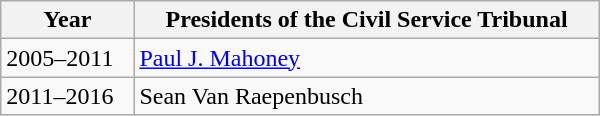<table class="wikitable" style="width:400px;">
<tr>
<th>Year</th>
<th>Presidents of the Civil Service Tribunal</th>
</tr>
<tr>
<td>2005–2011</td>
<td> <a href='#'>Paul J. Mahoney</a></td>
</tr>
<tr>
<td>2011–2016</td>
<td> Sean Van Raepenbusch</td>
</tr>
</table>
